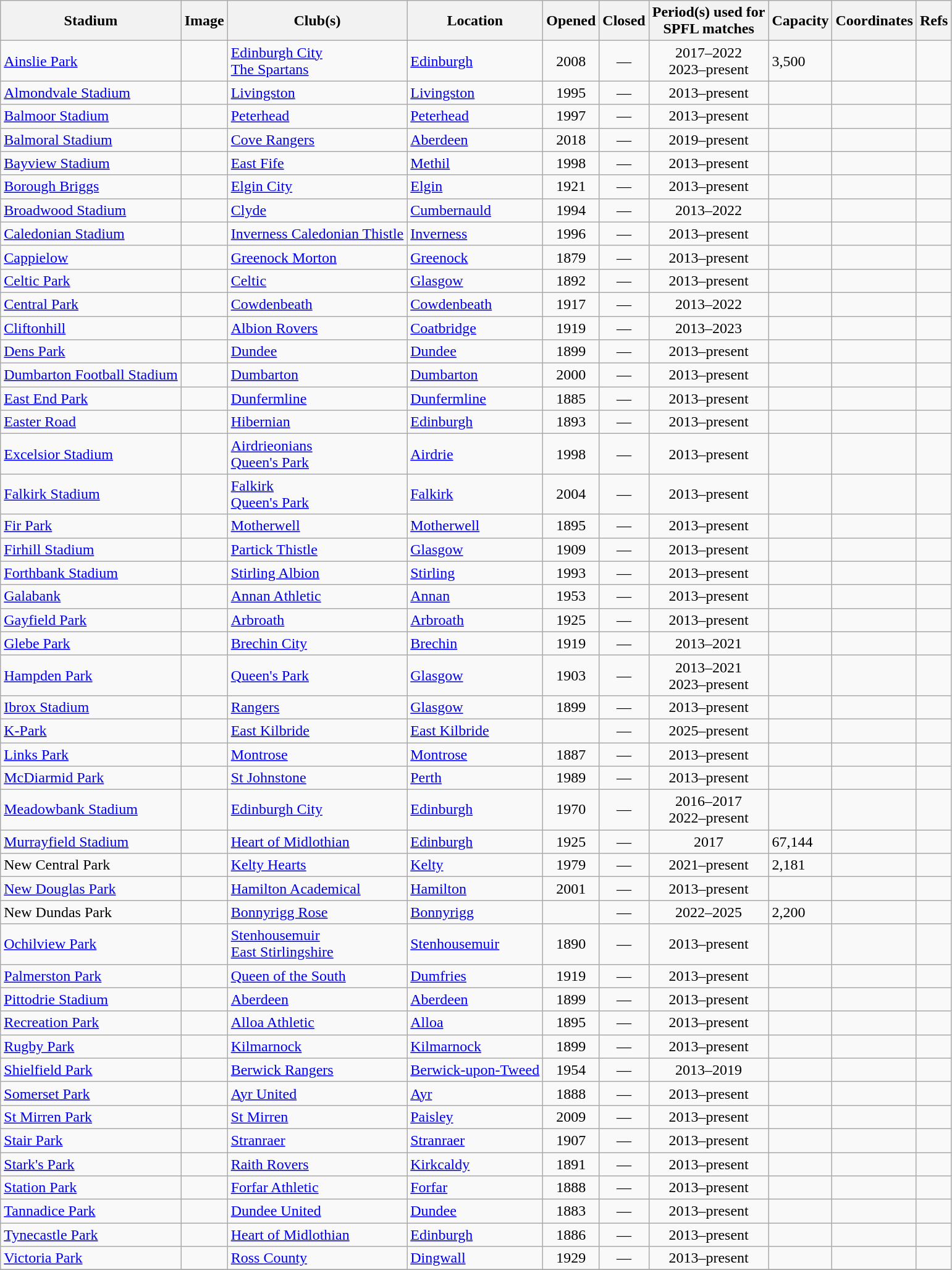<table class="wikitable sortable">
<tr>
<th>Stadium</th>
<th>Image</th>
<th>Club(s)</th>
<th>Location</th>
<th>Opened</th>
<th>Closed</th>
<th>Period(s) used for<br>SPFL matches</th>
<th>Capacity</th>
<th class="unsortable">Coordinates</th>
<th class="unsortable">Refs</th>
</tr>
<tr>
<td><a href='#'>Ainslie Park</a></td>
<td></td>
<td><a href='#'>Edinburgh City</a><br><a href='#'>The Spartans</a></td>
<td><a href='#'>Edinburgh</a></td>
<td align=center>2008</td>
<td align=center>—</td>
<td align=center>2017–2022<br>2023–present</td>
<td>3,500</td>
<td></td>
<td></td>
</tr>
<tr>
<td><a href='#'>Almondvale Stadium</a></td>
<td></td>
<td><a href='#'>Livingston</a></td>
<td><a href='#'>Livingston</a></td>
<td align=center>1995</td>
<td align=center>—</td>
<td align=center>2013–present</td>
<td></td>
<td></td>
<td></td>
</tr>
<tr>
<td><a href='#'>Balmoor Stadium</a></td>
<td></td>
<td><a href='#'>Peterhead</a></td>
<td><a href='#'>Peterhead</a></td>
<td align=center>1997</td>
<td align=center>—</td>
<td align=center>2013–present</td>
<td></td>
<td></td>
<td></td>
</tr>
<tr>
<td><a href='#'>Balmoral Stadium</a></td>
<td></td>
<td><a href='#'>Cove Rangers</a></td>
<td><a href='#'>Aberdeen</a></td>
<td align=center>2018</td>
<td align=center>—</td>
<td align=center>2019–present</td>
<td></td>
<td></td>
<td></td>
</tr>
<tr>
<td><a href='#'>Bayview Stadium</a></td>
<td></td>
<td><a href='#'>East Fife</a></td>
<td><a href='#'>Methil</a></td>
<td align=center>1998</td>
<td align=center>—</td>
<td align=center>2013–present</td>
<td></td>
<td></td>
<td></td>
</tr>
<tr>
<td><a href='#'>Borough Briggs</a></td>
<td></td>
<td><a href='#'>Elgin City</a></td>
<td><a href='#'>Elgin</a></td>
<td align=center>1921</td>
<td align=center>—</td>
<td align=center>2013–present</td>
<td></td>
<td></td>
<td></td>
</tr>
<tr>
<td><a href='#'>Broadwood Stadium</a></td>
<td></td>
<td><a href='#'>Clyde</a></td>
<td><a href='#'>Cumbernauld</a></td>
<td align=center>1994</td>
<td align=center>—</td>
<td align=center>2013–2022</td>
<td></td>
<td></td>
<td></td>
</tr>
<tr>
<td><a href='#'>Caledonian Stadium</a></td>
<td></td>
<td><a href='#'>Inverness Caledonian Thistle</a></td>
<td><a href='#'>Inverness</a></td>
<td align=center>1996</td>
<td align=center>—</td>
<td align=center>2013–present</td>
<td></td>
<td></td>
<td></td>
</tr>
<tr>
<td><a href='#'>Cappielow</a></td>
<td></td>
<td><a href='#'>Greenock Morton</a></td>
<td><a href='#'>Greenock</a></td>
<td align=center>1879</td>
<td align=center>—</td>
<td align=center>2013–present</td>
<td></td>
<td></td>
<td></td>
</tr>
<tr>
<td><a href='#'>Celtic Park</a></td>
<td></td>
<td><a href='#'>Celtic</a></td>
<td><a href='#'>Glasgow</a></td>
<td align=center>1892</td>
<td align=center>—</td>
<td align=center>2013–present</td>
<td></td>
<td></td>
<td></td>
</tr>
<tr>
<td><a href='#'>Central Park</a></td>
<td></td>
<td><a href='#'>Cowdenbeath</a></td>
<td><a href='#'>Cowdenbeath</a></td>
<td align=center>1917</td>
<td align=center>—</td>
<td align=center>2013–2022</td>
<td></td>
<td></td>
<td></td>
</tr>
<tr>
<td><a href='#'>Cliftonhill</a></td>
<td></td>
<td><a href='#'>Albion Rovers</a></td>
<td><a href='#'>Coatbridge</a></td>
<td align=center>1919</td>
<td align=center>—</td>
<td align=center>2013–2023</td>
<td></td>
<td></td>
<td></td>
</tr>
<tr>
<td><a href='#'>Dens Park</a></td>
<td></td>
<td><a href='#'>Dundee</a></td>
<td><a href='#'>Dundee</a></td>
<td align=center>1899</td>
<td align=center>—</td>
<td align=center>2013–present</td>
<td></td>
<td></td>
<td></td>
</tr>
<tr>
<td><a href='#'>Dumbarton Football Stadium</a></td>
<td></td>
<td><a href='#'>Dumbarton</a></td>
<td><a href='#'>Dumbarton</a></td>
<td align=center>2000</td>
<td align=center>—</td>
<td align=center>2013–present</td>
<td></td>
<td></td>
<td></td>
</tr>
<tr>
<td><a href='#'>East End Park</a></td>
<td></td>
<td><a href='#'>Dunfermline</a></td>
<td><a href='#'>Dunfermline</a></td>
<td align=center>1885</td>
<td align=center>—</td>
<td align=center>2013–present</td>
<td></td>
<td></td>
<td></td>
</tr>
<tr>
<td><a href='#'>Easter Road</a></td>
<td></td>
<td><a href='#'>Hibernian</a></td>
<td><a href='#'>Edinburgh</a></td>
<td align=center>1893</td>
<td align=center>—</td>
<td align=center>2013–present</td>
<td></td>
<td></td>
<td></td>
</tr>
<tr>
<td><a href='#'>Excelsior Stadium</a></td>
<td></td>
<td><a href='#'>Airdrieonians</a><br><a href='#'>Queen's Park</a></td>
<td><a href='#'>Airdrie</a></td>
<td align=center>1998</td>
<td align=center>—</td>
<td align=center>2013–present</td>
<td></td>
<td></td>
<td></td>
</tr>
<tr>
<td><a href='#'>Falkirk Stadium</a></td>
<td></td>
<td><a href='#'>Falkirk</a><br><a href='#'>Queen's Park</a></td>
<td><a href='#'>Falkirk</a></td>
<td align=center>2004</td>
<td align=center>—</td>
<td align=center>2013–present</td>
<td></td>
<td></td>
<td></td>
</tr>
<tr>
<td><a href='#'>Fir Park</a></td>
<td></td>
<td><a href='#'>Motherwell</a></td>
<td><a href='#'>Motherwell</a></td>
<td align=center>1895</td>
<td align=center>—</td>
<td align=center>2013–present</td>
<td></td>
<td></td>
<td></td>
</tr>
<tr>
<td><a href='#'>Firhill Stadium</a></td>
<td></td>
<td><a href='#'>Partick Thistle</a></td>
<td><a href='#'>Glasgow</a></td>
<td align=center>1909</td>
<td align=center>—</td>
<td align=center>2013–present</td>
<td></td>
<td></td>
<td></td>
</tr>
<tr>
<td><a href='#'>Forthbank Stadium</a></td>
<td></td>
<td><a href='#'>Stirling Albion</a></td>
<td><a href='#'>Stirling</a></td>
<td align=center>1993</td>
<td align=center>—</td>
<td align=center>2013–present</td>
<td></td>
<td></td>
<td></td>
</tr>
<tr>
<td><a href='#'>Galabank</a></td>
<td></td>
<td><a href='#'>Annan Athletic</a></td>
<td><a href='#'>Annan</a></td>
<td align=center>1953</td>
<td align=center>—</td>
<td align=center>2013–present</td>
<td></td>
<td></td>
<td></td>
</tr>
<tr>
<td><a href='#'>Gayfield Park</a></td>
<td></td>
<td><a href='#'>Arbroath</a></td>
<td><a href='#'>Arbroath</a></td>
<td align=center>1925</td>
<td align=center>—</td>
<td align=center>2013–present</td>
<td></td>
<td></td>
<td></td>
</tr>
<tr>
<td><a href='#'>Glebe Park</a></td>
<td></td>
<td><a href='#'>Brechin City</a></td>
<td><a href='#'>Brechin</a></td>
<td align=center>1919</td>
<td align=center>—</td>
<td align=center>2013–2021</td>
<td></td>
<td></td>
<td></td>
</tr>
<tr>
<td><a href='#'>Hampden Park</a></td>
<td></td>
<td><a href='#'>Queen's Park</a></td>
<td><a href='#'>Glasgow</a></td>
<td align=center>1903</td>
<td align=center>—</td>
<td align=center>2013–2021<br>2023–present</td>
<td></td>
<td></td>
<td></td>
</tr>
<tr>
<td><a href='#'>Ibrox Stadium</a></td>
<td></td>
<td><a href='#'>Rangers</a></td>
<td><a href='#'>Glasgow</a></td>
<td align=center>1899</td>
<td align=center>—</td>
<td align=center>2013–present</td>
<td></td>
<td></td>
<td></td>
</tr>
<tr>
<td><a href='#'>K-Park</a></td>
<td></td>
<td><a href='#'>East Kilbride</a></td>
<td><a href='#'>East Kilbride</a></td>
<td align=center></td>
<td align=center>—</td>
<td align=center>2025–present</td>
<td></td>
<td></td>
<td></td>
</tr>
<tr>
<td><a href='#'>Links Park</a></td>
<td></td>
<td><a href='#'>Montrose</a></td>
<td><a href='#'>Montrose</a></td>
<td align=center>1887</td>
<td align=center>—</td>
<td align=center>2013–present</td>
<td></td>
<td></td>
<td></td>
</tr>
<tr>
<td><a href='#'>McDiarmid Park</a></td>
<td></td>
<td><a href='#'>St Johnstone</a></td>
<td><a href='#'>Perth</a></td>
<td align=center>1989</td>
<td align=center>—</td>
<td align=center>2013–present</td>
<td></td>
<td></td>
<td></td>
</tr>
<tr>
<td><a href='#'>Meadowbank Stadium</a></td>
<td></td>
<td><a href='#'>Edinburgh City</a></td>
<td><a href='#'>Edinburgh</a></td>
<td align=center>1970</td>
<td align=center>—</td>
<td align=center>2016–2017<br>2022–present</td>
<td></td>
<td></td>
<td></td>
</tr>
<tr>
<td><a href='#'>Murrayfield Stadium</a></td>
<td></td>
<td><a href='#'>Heart of Midlothian</a></td>
<td><a href='#'>Edinburgh</a></td>
<td align=center>1925</td>
<td align=center>—</td>
<td align=center>2017</td>
<td>67,144</td>
<td></td>
<td></td>
</tr>
<tr>
<td>New Central Park</td>
<td></td>
<td><a href='#'>Kelty Hearts</a></td>
<td><a href='#'>Kelty</a></td>
<td align=center>1979</td>
<td align=center>—</td>
<td align=center>2021–present</td>
<td>2,181</td>
<td></td>
<td></td>
</tr>
<tr>
<td><a href='#'>New Douglas Park</a></td>
<td></td>
<td><a href='#'>Hamilton Academical</a></td>
<td><a href='#'>Hamilton</a></td>
<td align=center>2001</td>
<td align=center>—</td>
<td align=center>2013–present</td>
<td></td>
<td></td>
<td></td>
</tr>
<tr>
<td>New Dundas Park</td>
<td></td>
<td><a href='#'>Bonnyrigg Rose</a></td>
<td><a href='#'>Bonnyrigg</a></td>
<td align=center></td>
<td align=center>—</td>
<td align=center>2022–2025</td>
<td>2,200</td>
<td></td>
<td></td>
</tr>
<tr>
<td><a href='#'>Ochilview Park</a></td>
<td></td>
<td><a href='#'>Stenhousemuir</a><br><a href='#'>East Stirlingshire</a></td>
<td><a href='#'>Stenhousemuir</a></td>
<td align=center>1890</td>
<td align=center>—</td>
<td align=center>2013–present</td>
<td></td>
<td></td>
<td></td>
</tr>
<tr>
<td><a href='#'>Palmerston Park</a></td>
<td></td>
<td><a href='#'>Queen of the South</a></td>
<td><a href='#'>Dumfries</a></td>
<td align=center>1919</td>
<td align=center>—</td>
<td align=center>2013–present</td>
<td></td>
<td></td>
<td></td>
</tr>
<tr>
<td><a href='#'>Pittodrie Stadium</a></td>
<td></td>
<td><a href='#'>Aberdeen</a></td>
<td><a href='#'>Aberdeen</a></td>
<td align=center>1899</td>
<td align=center>—</td>
<td align=center>2013–present</td>
<td></td>
<td></td>
<td></td>
</tr>
<tr>
<td><a href='#'>Recreation Park</a></td>
<td></td>
<td><a href='#'>Alloa Athletic</a></td>
<td><a href='#'>Alloa</a></td>
<td align=center>1895</td>
<td align=center>—</td>
<td align=center>2013–present</td>
<td></td>
<td></td>
<td></td>
</tr>
<tr>
<td><a href='#'>Rugby Park</a></td>
<td></td>
<td><a href='#'>Kilmarnock</a></td>
<td><a href='#'>Kilmarnock</a></td>
<td align=center>1899</td>
<td align=center>—</td>
<td align=center>2013–present</td>
<td></td>
<td></td>
<td></td>
</tr>
<tr>
<td><a href='#'>Shielfield Park</a></td>
<td></td>
<td><a href='#'>Berwick Rangers</a></td>
<td><a href='#'>Berwick-upon-Tweed</a></td>
<td align=center>1954</td>
<td align=center>—</td>
<td align=center>2013–2019</td>
<td></td>
<td></td>
<td></td>
</tr>
<tr>
<td><a href='#'>Somerset Park</a></td>
<td></td>
<td><a href='#'>Ayr United</a></td>
<td><a href='#'>Ayr</a></td>
<td align=center>1888</td>
<td align=center>—</td>
<td align=center>2013–present</td>
<td></td>
<td></td>
<td></td>
</tr>
<tr>
<td><a href='#'>St Mirren Park</a></td>
<td></td>
<td><a href='#'>St Mirren</a></td>
<td><a href='#'>Paisley</a></td>
<td align=center>2009</td>
<td align=center>—</td>
<td align=center>2013–present</td>
<td></td>
<td></td>
<td></td>
</tr>
<tr>
<td><a href='#'>Stair Park</a></td>
<td></td>
<td><a href='#'>Stranraer</a></td>
<td><a href='#'>Stranraer</a></td>
<td align=center>1907</td>
<td align=center>—</td>
<td align=center>2013–present</td>
<td></td>
<td></td>
<td></td>
</tr>
<tr>
<td><a href='#'>Stark's Park</a></td>
<td></td>
<td><a href='#'>Raith Rovers</a></td>
<td><a href='#'>Kirkcaldy</a></td>
<td align=center>1891</td>
<td align=center>—</td>
<td align=center>2013–present</td>
<td></td>
<td></td>
<td></td>
</tr>
<tr>
<td><a href='#'>Station Park</a></td>
<td></td>
<td><a href='#'>Forfar Athletic</a></td>
<td><a href='#'>Forfar</a></td>
<td align=center>1888</td>
<td align=center>—</td>
<td align=center>2013–present</td>
<td></td>
<td></td>
<td></td>
</tr>
<tr>
<td><a href='#'>Tannadice Park</a></td>
<td></td>
<td><a href='#'>Dundee United</a></td>
<td><a href='#'>Dundee</a></td>
<td align=center>1883</td>
<td align=center>—</td>
<td align=center>2013–present</td>
<td></td>
<td></td>
<td></td>
</tr>
<tr>
<td><a href='#'>Tynecastle Park</a></td>
<td></td>
<td><a href='#'>Heart of Midlothian</a></td>
<td><a href='#'>Edinburgh</a></td>
<td align=center>1886</td>
<td align=center>—</td>
<td align=center>2013–present</td>
<td></td>
<td></td>
<td></td>
</tr>
<tr>
<td><a href='#'>Victoria Park</a></td>
<td></td>
<td><a href='#'>Ross County</a></td>
<td><a href='#'>Dingwall</a></td>
<td align=center>1929</td>
<td align=center>—</td>
<td align=center>2013–present</td>
<td></td>
<td></td>
<td></td>
</tr>
<tr>
</tr>
</table>
